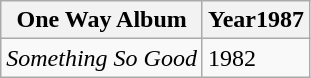<table class="wikitable">
<tr>
<th>One Way Album</th>
<th>Year1987</th>
</tr>
<tr>
<td><em>Something So Good</em></td>
<td>1982</td>
</tr>
</table>
